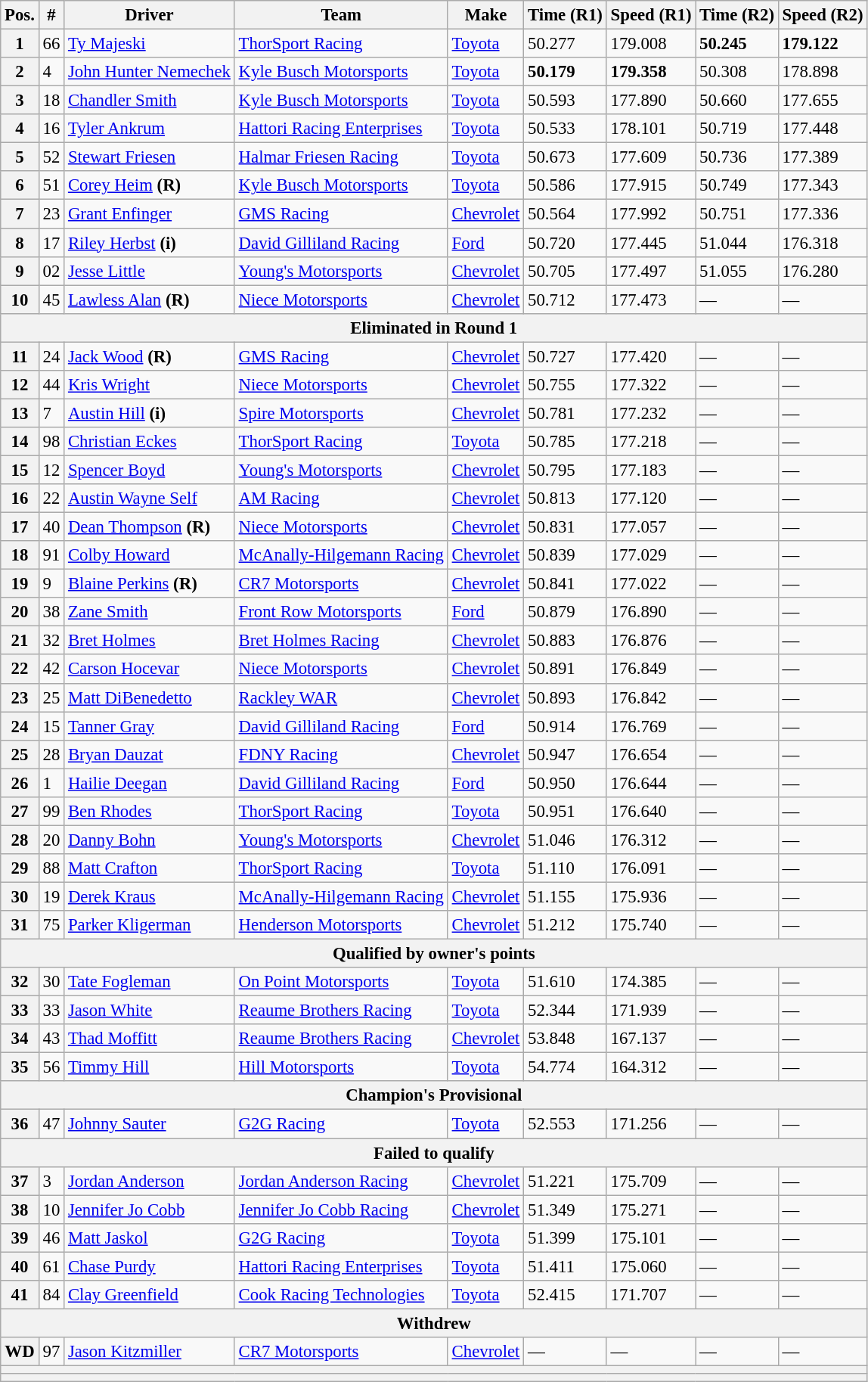<table class="wikitable" style="font-size:95%">
<tr>
<th>Pos.</th>
<th>#</th>
<th>Driver</th>
<th>Team</th>
<th>Make</th>
<th>Time (R1)</th>
<th>Speed (R1)</th>
<th>Time (R2)</th>
<th>Speed (R2)</th>
</tr>
<tr>
<th>1</th>
<td>66</td>
<td><a href='#'>Ty Majeski</a></td>
<td><a href='#'>ThorSport Racing</a></td>
<td><a href='#'>Toyota</a></td>
<td>50.277</td>
<td>179.008</td>
<td><strong>50.245</strong></td>
<td><strong>179.122</strong></td>
</tr>
<tr>
<th>2</th>
<td>4</td>
<td><a href='#'>John Hunter Nemechek</a></td>
<td><a href='#'>Kyle Busch Motorsports</a></td>
<td><a href='#'>Toyota</a></td>
<td><strong>50.179</strong></td>
<td><strong>179.358</strong></td>
<td>50.308</td>
<td>178.898</td>
</tr>
<tr>
<th>3</th>
<td>18</td>
<td><a href='#'>Chandler Smith</a></td>
<td><a href='#'>Kyle Busch Motorsports</a></td>
<td><a href='#'>Toyota</a></td>
<td>50.593</td>
<td>177.890</td>
<td>50.660</td>
<td>177.655</td>
</tr>
<tr>
<th>4</th>
<td>16</td>
<td><a href='#'>Tyler Ankrum</a></td>
<td><a href='#'>Hattori Racing Enterprises</a></td>
<td><a href='#'>Toyota</a></td>
<td>50.533</td>
<td>178.101</td>
<td>50.719</td>
<td>177.448</td>
</tr>
<tr>
<th>5</th>
<td>52</td>
<td><a href='#'>Stewart Friesen</a></td>
<td><a href='#'>Halmar Friesen Racing</a></td>
<td><a href='#'>Toyota</a></td>
<td>50.673</td>
<td>177.609</td>
<td>50.736</td>
<td>177.389</td>
</tr>
<tr>
<th>6</th>
<td>51</td>
<td><a href='#'>Corey Heim</a> <strong>(R)</strong></td>
<td><a href='#'>Kyle Busch Motorsports</a></td>
<td><a href='#'>Toyota</a></td>
<td>50.586</td>
<td>177.915</td>
<td>50.749</td>
<td>177.343</td>
</tr>
<tr>
<th>7</th>
<td>23</td>
<td><a href='#'>Grant Enfinger</a></td>
<td><a href='#'>GMS Racing</a></td>
<td><a href='#'>Chevrolet</a></td>
<td>50.564</td>
<td>177.992</td>
<td>50.751</td>
<td>177.336</td>
</tr>
<tr>
<th>8</th>
<td>17</td>
<td><a href='#'>Riley Herbst</a> <strong>(i)</strong></td>
<td><a href='#'>David Gilliland Racing</a></td>
<td><a href='#'>Ford</a></td>
<td>50.720</td>
<td>177.445</td>
<td>51.044</td>
<td>176.318</td>
</tr>
<tr>
<th>9</th>
<td>02</td>
<td><a href='#'>Jesse Little</a></td>
<td><a href='#'>Young's Motorsports</a></td>
<td><a href='#'>Chevrolet</a></td>
<td>50.705</td>
<td>177.497</td>
<td>51.055</td>
<td>176.280</td>
</tr>
<tr>
<th>10</th>
<td>45</td>
<td><a href='#'>Lawless Alan</a> <strong>(R)</strong></td>
<td><a href='#'>Niece Motorsports</a></td>
<td><a href='#'>Chevrolet</a></td>
<td>50.712</td>
<td>177.473</td>
<td>—</td>
<td>—</td>
</tr>
<tr>
<th colspan="9">Eliminated in Round 1</th>
</tr>
<tr>
<th>11</th>
<td>24</td>
<td><a href='#'>Jack Wood</a> <strong>(R)</strong></td>
<td><a href='#'>GMS Racing</a></td>
<td><a href='#'>Chevrolet</a></td>
<td>50.727</td>
<td>177.420</td>
<td>—</td>
<td>—</td>
</tr>
<tr>
<th>12</th>
<td>44</td>
<td><a href='#'>Kris Wright</a></td>
<td><a href='#'>Niece Motorsports</a></td>
<td><a href='#'>Chevrolet</a></td>
<td>50.755</td>
<td>177.322</td>
<td>—</td>
<td>—</td>
</tr>
<tr>
<th>13</th>
<td>7</td>
<td><a href='#'>Austin Hill</a> <strong>(i)</strong></td>
<td><a href='#'>Spire Motorsports</a></td>
<td><a href='#'>Chevrolet</a></td>
<td>50.781</td>
<td>177.232</td>
<td>—</td>
<td>—</td>
</tr>
<tr>
<th>14</th>
<td>98</td>
<td><a href='#'>Christian Eckes</a></td>
<td><a href='#'>ThorSport Racing</a></td>
<td><a href='#'>Toyota</a></td>
<td>50.785</td>
<td>177.218</td>
<td>—</td>
<td>—</td>
</tr>
<tr>
<th>15</th>
<td>12</td>
<td><a href='#'>Spencer Boyd</a></td>
<td><a href='#'>Young's Motorsports</a></td>
<td><a href='#'>Chevrolet</a></td>
<td>50.795</td>
<td>177.183</td>
<td>—</td>
<td>—</td>
</tr>
<tr>
<th>16</th>
<td>22</td>
<td><a href='#'>Austin Wayne Self</a></td>
<td><a href='#'>AM Racing</a></td>
<td><a href='#'>Chevrolet</a></td>
<td>50.813</td>
<td>177.120</td>
<td>—</td>
<td>—</td>
</tr>
<tr>
<th>17</th>
<td>40</td>
<td><a href='#'>Dean Thompson</a> <strong>(R)</strong></td>
<td><a href='#'>Niece Motorsports</a></td>
<td><a href='#'>Chevrolet</a></td>
<td>50.831</td>
<td>177.057</td>
<td>—</td>
<td>—</td>
</tr>
<tr>
<th>18</th>
<td>91</td>
<td><a href='#'>Colby Howard</a></td>
<td><a href='#'>McAnally-Hilgemann Racing</a></td>
<td><a href='#'>Chevrolet</a></td>
<td>50.839</td>
<td>177.029</td>
<td>—</td>
<td>—</td>
</tr>
<tr>
<th>19</th>
<td>9</td>
<td><a href='#'>Blaine Perkins</a> <strong>(R)</strong></td>
<td><a href='#'>CR7 Motorsports</a></td>
<td><a href='#'>Chevrolet</a></td>
<td>50.841</td>
<td>177.022</td>
<td>—</td>
<td>—</td>
</tr>
<tr>
<th>20</th>
<td>38</td>
<td><a href='#'>Zane Smith</a></td>
<td><a href='#'>Front Row Motorsports</a></td>
<td><a href='#'>Ford</a></td>
<td>50.879</td>
<td>176.890</td>
<td>—</td>
<td>—</td>
</tr>
<tr>
<th>21</th>
<td>32</td>
<td><a href='#'>Bret Holmes</a></td>
<td><a href='#'>Bret Holmes Racing</a></td>
<td><a href='#'>Chevrolet</a></td>
<td>50.883</td>
<td>176.876</td>
<td>—</td>
<td>—</td>
</tr>
<tr>
<th>22</th>
<td>42</td>
<td><a href='#'>Carson Hocevar</a></td>
<td><a href='#'>Niece Motorsports</a></td>
<td><a href='#'>Chevrolet</a></td>
<td>50.891</td>
<td>176.849</td>
<td>—</td>
<td>—</td>
</tr>
<tr>
<th>23</th>
<td>25</td>
<td><a href='#'>Matt DiBenedetto</a></td>
<td><a href='#'>Rackley WAR</a></td>
<td><a href='#'>Chevrolet</a></td>
<td>50.893</td>
<td>176.842</td>
<td>—</td>
<td>—</td>
</tr>
<tr>
<th>24</th>
<td>15</td>
<td><a href='#'>Tanner Gray</a></td>
<td><a href='#'>David Gilliland Racing</a></td>
<td><a href='#'>Ford</a></td>
<td>50.914</td>
<td>176.769</td>
<td>—</td>
<td>—</td>
</tr>
<tr>
<th>25</th>
<td>28</td>
<td><a href='#'>Bryan Dauzat</a></td>
<td><a href='#'>FDNY Racing</a></td>
<td><a href='#'>Chevrolet</a></td>
<td>50.947</td>
<td>176.654</td>
<td>—</td>
<td>—</td>
</tr>
<tr>
<th>26</th>
<td>1</td>
<td><a href='#'>Hailie Deegan</a></td>
<td><a href='#'>David Gilliland Racing</a></td>
<td><a href='#'>Ford</a></td>
<td>50.950</td>
<td>176.644</td>
<td>—</td>
<td>—</td>
</tr>
<tr>
<th>27</th>
<td>99</td>
<td><a href='#'>Ben Rhodes</a></td>
<td><a href='#'>ThorSport Racing</a></td>
<td><a href='#'>Toyota</a></td>
<td>50.951</td>
<td>176.640</td>
<td>—</td>
<td>—</td>
</tr>
<tr>
<th>28</th>
<td>20</td>
<td><a href='#'>Danny Bohn</a></td>
<td><a href='#'>Young's Motorsports</a></td>
<td><a href='#'>Chevrolet</a></td>
<td>51.046</td>
<td>176.312</td>
<td>—</td>
<td>—</td>
</tr>
<tr>
<th>29</th>
<td>88</td>
<td><a href='#'>Matt Crafton</a></td>
<td><a href='#'>ThorSport Racing</a></td>
<td><a href='#'>Toyota</a></td>
<td>51.110</td>
<td>176.091</td>
<td>—</td>
<td>—</td>
</tr>
<tr>
<th>30</th>
<td>19</td>
<td><a href='#'>Derek Kraus</a></td>
<td><a href='#'>McAnally-Hilgemann Racing</a></td>
<td><a href='#'>Chevrolet</a></td>
<td>51.155</td>
<td>175.936</td>
<td>—</td>
<td>—</td>
</tr>
<tr>
<th>31</th>
<td>75</td>
<td><a href='#'>Parker Kligerman</a></td>
<td><a href='#'>Henderson Motorsports</a></td>
<td><a href='#'>Chevrolet</a></td>
<td>51.212</td>
<td>175.740</td>
<td>—</td>
<td>—</td>
</tr>
<tr>
<th colspan="9">Qualified by owner's points</th>
</tr>
<tr>
<th>32</th>
<td>30</td>
<td><a href='#'>Tate Fogleman</a></td>
<td><a href='#'>On Point Motorsports</a></td>
<td><a href='#'>Toyota</a></td>
<td>51.610</td>
<td>174.385</td>
<td>—</td>
<td>—</td>
</tr>
<tr>
<th>33</th>
<td>33</td>
<td><a href='#'>Jason White</a></td>
<td><a href='#'>Reaume Brothers Racing</a></td>
<td><a href='#'>Toyota</a></td>
<td>52.344</td>
<td>171.939</td>
<td>—</td>
<td>—</td>
</tr>
<tr>
<th>34</th>
<td>43</td>
<td><a href='#'>Thad Moffitt</a></td>
<td><a href='#'>Reaume Brothers Racing</a></td>
<td><a href='#'>Chevrolet</a></td>
<td>53.848</td>
<td>167.137</td>
<td>—</td>
<td>—</td>
</tr>
<tr>
<th>35</th>
<td>56</td>
<td><a href='#'>Timmy Hill</a></td>
<td><a href='#'>Hill Motorsports</a></td>
<td><a href='#'>Toyota</a></td>
<td>54.774</td>
<td>164.312</td>
<td>—</td>
<td>—</td>
</tr>
<tr>
<th colspan="9">Champion's Provisional</th>
</tr>
<tr>
<th>36</th>
<td>47</td>
<td><a href='#'>Johnny Sauter</a></td>
<td><a href='#'>G2G Racing</a></td>
<td><a href='#'>Toyota</a></td>
<td>52.553</td>
<td>171.256</td>
<td>—</td>
<td>—</td>
</tr>
<tr>
<th colspan="9">Failed to qualify</th>
</tr>
<tr>
<th>37</th>
<td>3</td>
<td><a href='#'>Jordan Anderson</a></td>
<td><a href='#'>Jordan Anderson Racing</a></td>
<td><a href='#'>Chevrolet</a></td>
<td>51.221</td>
<td>175.709</td>
<td>—</td>
<td>—</td>
</tr>
<tr>
<th>38</th>
<td>10</td>
<td><a href='#'>Jennifer Jo Cobb</a></td>
<td><a href='#'>Jennifer Jo Cobb Racing</a></td>
<td><a href='#'>Chevrolet</a></td>
<td>51.349</td>
<td>175.271</td>
<td>—</td>
<td>—</td>
</tr>
<tr>
<th>39</th>
<td>46</td>
<td><a href='#'>Matt Jaskol</a></td>
<td><a href='#'>G2G Racing</a></td>
<td><a href='#'>Toyota</a></td>
<td>51.399</td>
<td>175.101</td>
<td>—</td>
<td>—</td>
</tr>
<tr>
<th>40</th>
<td>61</td>
<td><a href='#'>Chase Purdy</a></td>
<td><a href='#'>Hattori Racing Enterprises</a></td>
<td><a href='#'>Toyota</a></td>
<td>51.411</td>
<td>175.060</td>
<td>—</td>
<td>—</td>
</tr>
<tr>
<th>41</th>
<td>84</td>
<td><a href='#'>Clay Greenfield</a></td>
<td><a href='#'>Cook Racing Technologies</a></td>
<td><a href='#'>Toyota</a></td>
<td>52.415</td>
<td>171.707</td>
<td>—</td>
<td>—</td>
</tr>
<tr>
<th colspan="9">Withdrew</th>
</tr>
<tr>
<th>WD</th>
<td>97</td>
<td><a href='#'>Jason Kitzmiller</a></td>
<td><a href='#'>CR7 Motorsports</a></td>
<td><a href='#'>Chevrolet</a></td>
<td>—</td>
<td>—</td>
<td>—</td>
<td>—</td>
</tr>
<tr>
<th colspan="9"></th>
</tr>
<tr>
<th colspan="9"></th>
</tr>
</table>
